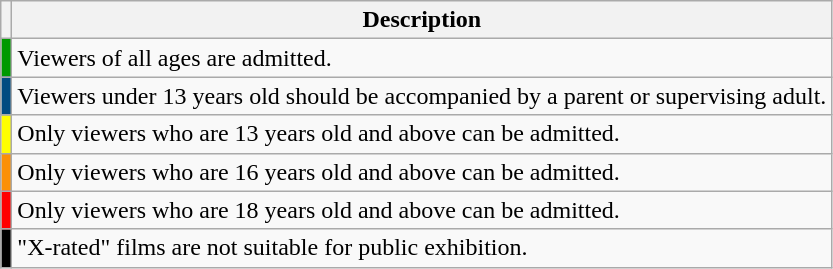<table class="wikitable">
<tr>
<th></th>
<th>Description</th>
</tr>
<tr>
<td style="background:#009900; color:white;"><strong> </strong></td>
<td>Viewers of all ages are admitted.</td>
</tr>
<tr>
<td style="background:#024c81; color:white;"><strong>  </strong></td>
<td>Viewers under 13 years old should be accompanied by a parent or supervising adult.</td>
</tr>
<tr>
<td style="background:yellow; color:black"><strong>  </strong></td>
<td>Only viewers who are 13 years old and above can be admitted.</td>
</tr>
<tr>
<td style="background:#fb9006; color:black"><strong>  </strong></td>
<td>Only viewers who are 16 years old and above can be admitted.</td>
</tr>
<tr>
<td style="background:red; color:white"><strong>  </strong></td>
<td>Only viewers who are 18 years old and above can be admitted.</td>
</tr>
<tr>
<td style="background:black; color:white;"><strong>  </strong></td>
<td>"X-rated" films are not suitable for public exhibition.</td>
</tr>
</table>
